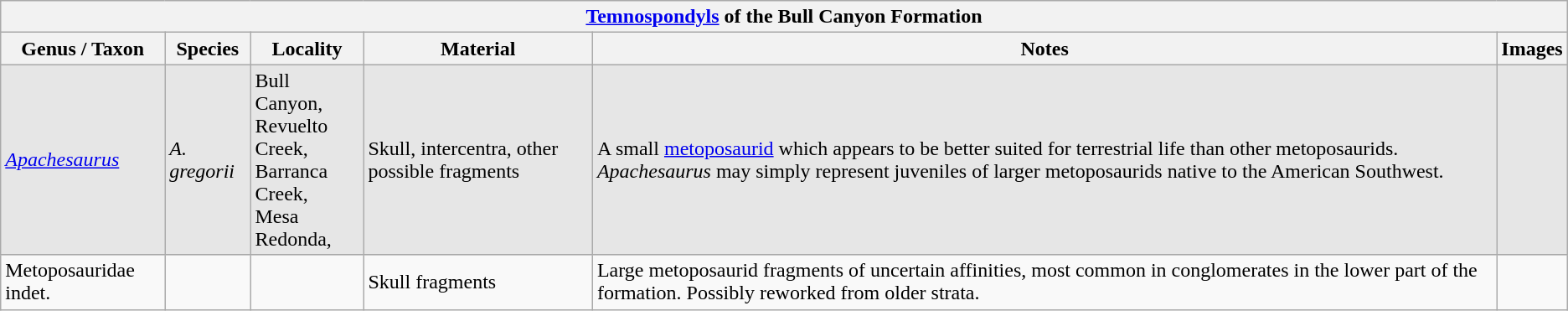<table class="wikitable" align="center">
<tr>
<th colspan="6" align="center"><strong><a href='#'>Temnospondyls</a> of the Bull Canyon Formation</strong></th>
</tr>
<tr>
<th>Genus / Taxon</th>
<th>Species</th>
<th>Locality</th>
<th>Material</th>
<th>Notes</th>
<th>Images</th>
</tr>
<tr>
<td style="background:#E6E6E6;"><em><a href='#'>Apachesaurus</a></em></td>
<td style="background:#E6E6E6;"><em>A. gregorii</em></td>
<td style="background:#E6E6E6;">Bull Canyon,<br>Revuelto Creek,<br>Barranca Creek,<br>Mesa Redonda,</td>
<td style="background:#E6E6E6;">Skull, intercentra, other possible fragments</td>
<td style="background:#E6E6E6;">A small <a href='#'>metoposaurid</a> which appears to be better suited for terrestrial life than other metoposaurids. <em>Apachesaurus</em> may simply represent juveniles of larger metoposaurids native to the American Southwest.</td>
<td style="background:#E6E6E6;"></td>
</tr>
<tr>
<td>Metoposauridae indet.</td>
<td></td>
<td></td>
<td>Skull fragments</td>
<td>Large metoposaurid fragments of uncertain affinities, most common in conglomerates in the lower part of the formation. Possibly reworked from older strata.</td>
<td></td>
</tr>
</table>
